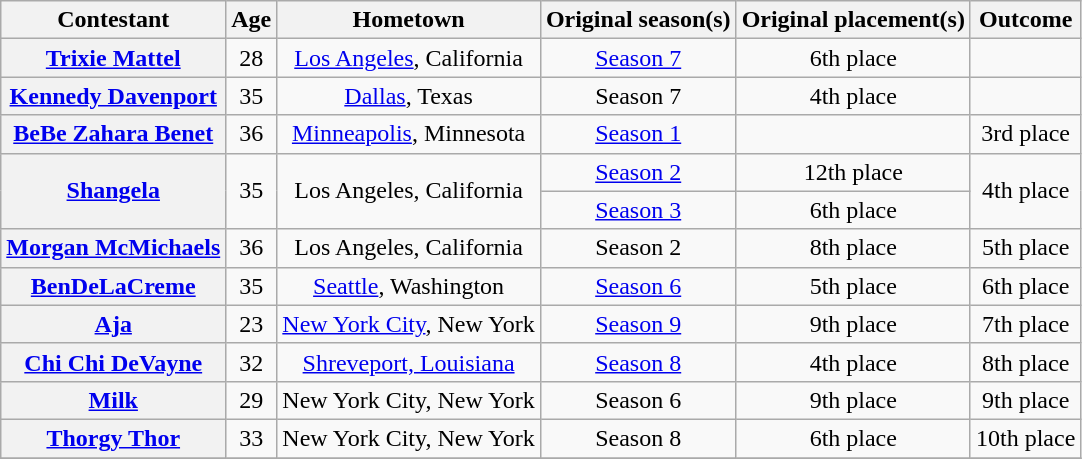<table class="wikitable sortable" style="text-align:center">
<tr>
<th scope="col">Contestant</th>
<th scope="col">Age</th>
<th scope="col">Hometown</th>
<th scope="col">Original season(s)</th>
<th scope="col">Original placement(s)</th>
<th scope="col">Outcome</th>
</tr>
<tr>
<th scope="row"><a href='#'>Trixie Mattel</a></th>
<td>28</td>
<td><a href='#'>Los Angeles</a>, California</td>
<td><a href='#'>Season 7</a></td>
<td>6th place</td>
<td></td>
</tr>
<tr>
<th scope="row"><a href='#'>Kennedy Davenport</a></th>
<td>35</td>
<td><a href='#'>Dallas</a>, Texas</td>
<td>Season 7</td>
<td>4th place</td>
<td nowrap></td>
</tr>
<tr>
<th scope="row"><a href='#'>BeBe Zahara Benet</a></th>
<td>36</td>
<td><a href='#'>Minneapolis</a>, Minnesota</td>
<td><a href='#'>Season 1</a></td>
<td></td>
<td>3rd place</td>
</tr>
<tr>
<th scope="row" rowspan="2"><a href='#'>Shangela</a></th>
<td rowspan="2">35</td>
<td rowspan="2">Los Angeles, California</td>
<td><a href='#'>Season 2</a></td>
<td>12th place</td>
<td rowspan="2">4th place</td>
</tr>
<tr>
<td><a href='#'>Season 3</a></td>
<td>6th place</td>
</tr>
<tr>
<th scope="row" nowrap><a href='#'>Morgan McMichaels</a></th>
<td>36</td>
<td>Los Angeles, California</td>
<td>Season 2</td>
<td>8th place</td>
<td nowrap>5th place</td>
</tr>
<tr>
<th scope="row"><a href='#'>BenDeLaCreme</a></th>
<td>35</td>
<td><a href='#'>Seattle</a>, Washington</td>
<td><a href='#'>Season 6</a></td>
<td>5th place</td>
<td nowrap>6th place</td>
</tr>
<tr>
<th scope="row"><a href='#'>Aja</a></th>
<td>23</td>
<td nowrap><a href='#'>New York City</a>, New York</td>
<td><a href='#'>Season 9</a></td>
<td>9th place</td>
<td>7th place</td>
</tr>
<tr>
<th scope="row"><a href='#'>Chi Chi DeVayne</a></th>
<td>32</td>
<td><a href='#'>Shreveport, Louisiana</a></td>
<td><a href='#'>Season 8</a></td>
<td>4th place</td>
<td>8th place</td>
</tr>
<tr>
<th scope="row"><a href='#'>Milk</a></th>
<td>29</td>
<td>New York City, New York</td>
<td>Season 6</td>
<td>9th place</td>
<td>9th place</td>
</tr>
<tr>
<th scope="row"><a href='#'>Thorgy Thor</a></th>
<td>33</td>
<td>New York City, New York</td>
<td>Season 8</td>
<td>6th place</td>
<td>10th place</td>
</tr>
<tr>
</tr>
</table>
